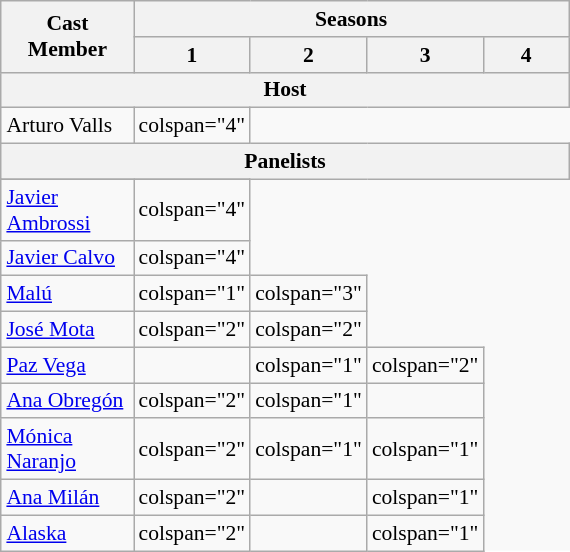<table class="wikitable mw-collapsible mw-collapsed" style="margin-left: auto; margin-right: auto; border: none; font-size:90%; width:30%;">
<tr>
<th rowspan="2">Cast Member</th>
<th colspan="6">Seasons</th>
</tr>
<tr>
<th width="50">1</th>
<th width="50">2</th>
<th width="50">3</th>
<th width="50">4</th>
</tr>
<tr>
<th colspan="7">Host</th>
</tr>
<tr>
<td>Arturo Valls</td>
<td>colspan="4" </td>
</tr>
<tr>
<th colspan="5">Panelists</th>
</tr>
<tr>
</tr>
<tr>
<td><a href='#'>Javier Ambrossi</a></td>
<td>colspan="4" </td>
</tr>
<tr>
<td><a href='#'>Javier Calvo</a></td>
<td>colspan="4" </td>
</tr>
<tr>
<td><a href='#'>Malú</a></td>
<td>colspan="1" </td>
<td>colspan="3" </td>
</tr>
<tr>
<td><a href='#'>José Mota</a></td>
<td>colspan="2" </td>
<td>colspan="2" </td>
</tr>
<tr>
<td><a href='#'>Paz Vega</a></td>
<td></td>
<td>colspan="1" </td>
<td>colspan="2" </td>
</tr>
<tr>
<td><a href='#'>Ana Obregón</a></td>
<td>colspan="2" </td>
<td>colspan="1" </td>
<td></td>
</tr>
<tr>
<td><a href='#'>Mónica Naranjo</a></td>
<td>colspan="2" </td>
<td>colspan="1" </td>
<td>colspan="1" </td>
</tr>
<tr>
<td><a href='#'>Ana Milán</a></td>
<td>colspan="2" </td>
<td></td>
<td>colspan="1" </td>
</tr>
<tr>
<td><a href='#'>Alaska</a></td>
<td>colspan="2" </td>
<td></td>
<td>colspan="1" </td>
</tr>
<tr>
</tr>
</table>
